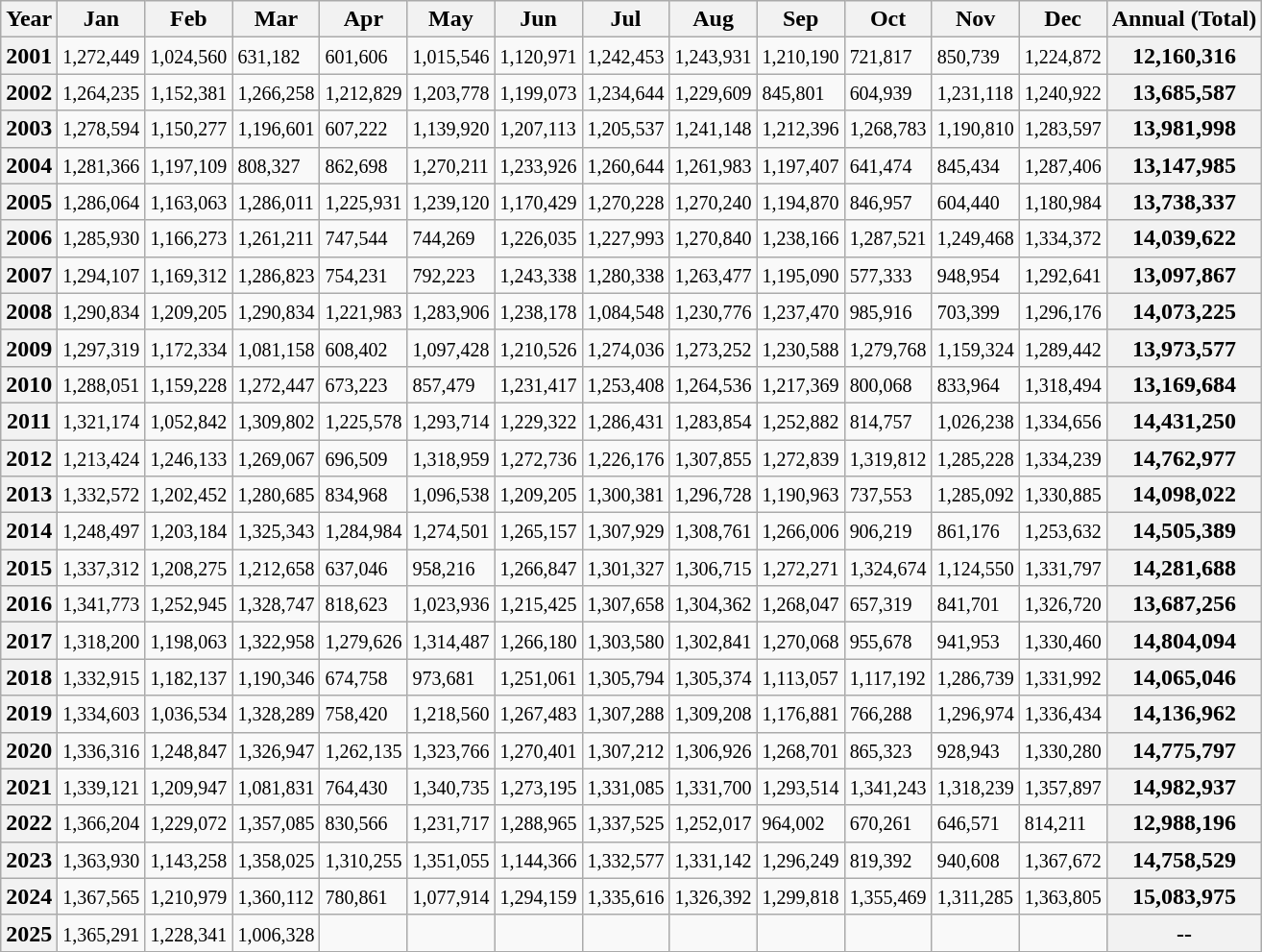<table class="wikitable">
<tr>
<th>Year</th>
<th>Jan</th>
<th>Feb</th>
<th>Mar</th>
<th>Apr</th>
<th>May</th>
<th>Jun</th>
<th>Jul</th>
<th>Aug</th>
<th>Sep</th>
<th>Oct</th>
<th>Nov</th>
<th>Dec</th>
<th>Annual (Total)</th>
</tr>
<tr>
<th>2001</th>
<td><small>1,272,449</small></td>
<td><small>1,024,560</small></td>
<td><small>631,182</small></td>
<td><small>601,606</small></td>
<td><small>1,015,546</small></td>
<td><small>1,120,971</small></td>
<td><small>1,242,453</small></td>
<td><small>1,243,931</small></td>
<td><small>1,210,190</small></td>
<td><small>721,817</small></td>
<td><small>850,739</small></td>
<td><small>1,224,872</small></td>
<th>12,160,316</th>
</tr>
<tr>
<th>2002</th>
<td><small>1,264,235</small></td>
<td><small>1,152,381</small></td>
<td><small>1,266,258</small></td>
<td><small>1,212,829</small></td>
<td><small>1,203,778</small></td>
<td><small>1,199,073</small></td>
<td><small>1,234,644</small></td>
<td><small>1,229,609</small></td>
<td><small>845,801</small></td>
<td><small>604,939</small></td>
<td><small>1,231,118</small></td>
<td><small>1,240,922</small></td>
<th>13,685,587</th>
</tr>
<tr>
<th>2003</th>
<td><small>1,278,594</small></td>
<td><small>1,150,277</small></td>
<td><small>1,196,601</small></td>
<td><small>607,222</small></td>
<td><small>1,139,920</small></td>
<td><small>1,207,113</small></td>
<td><small>1,205,537</small></td>
<td><small>1,241,148</small></td>
<td><small>1,212,396</small></td>
<td><small>1,268,783</small></td>
<td><small>1,190,810</small></td>
<td><small>1,283,597</small></td>
<th>13,981,998</th>
</tr>
<tr>
<th>2004</th>
<td><small>1,281,366</small></td>
<td><small>1,197,109</small></td>
<td><small>808,327</small></td>
<td><small>862,698</small></td>
<td><small>1,270,211</small></td>
<td><small>1,233,926</small></td>
<td><small>1,260,644</small></td>
<td><small>1,261,983</small></td>
<td><small>1,197,407</small></td>
<td><small>641,474</small></td>
<td><small>845,434</small></td>
<td><small>1,287,406</small></td>
<th>13,147,985</th>
</tr>
<tr>
<th>2005</th>
<td><small>1,286,064</small></td>
<td><small>1,163,063</small></td>
<td><small>1,286,011</small></td>
<td><small>1,225,931</small></td>
<td><small>1,239,120</small></td>
<td><small>1,170,429</small></td>
<td><small>1,270,228</small></td>
<td><small>1,270,240</small></td>
<td><small>1,194,870</small></td>
<td><small>846,957</small></td>
<td><small>604,440</small></td>
<td><small>1,180,984</small></td>
<th>13,738,337</th>
</tr>
<tr>
<th>2006</th>
<td><small>1,285,930</small></td>
<td><small>1,166,273</small></td>
<td><small>1,261,211</small></td>
<td><small>747,544</small></td>
<td><small>744,269</small></td>
<td><small>1,226,035</small></td>
<td><small>1,227,993</small></td>
<td><small>1,270,840</small></td>
<td><small>1,238,166</small></td>
<td><small>1,287,521</small></td>
<td><small>1,249,468</small></td>
<td><small>1,334,372</small></td>
<th>14,039,622</th>
</tr>
<tr>
<th>2007</th>
<td><small>1,294,107</small></td>
<td><small>1,169,312</small></td>
<td><small>1,286,823</small></td>
<td><small>754,231</small></td>
<td><small>792,223</small></td>
<td><small>1,243,338</small></td>
<td><small>1,280,338</small></td>
<td><small>1,263,477</small></td>
<td><small>1,195,090</small></td>
<td><small>577,333</small></td>
<td><small>948,954</small></td>
<td><small>1,292,641</small></td>
<th>13,097,867</th>
</tr>
<tr>
<th>2008</th>
<td><small>1,290,834</small></td>
<td><small>1,209,205</small></td>
<td><small>1,290,834</small></td>
<td><small>1,221,983</small></td>
<td><small>1,283,906</small></td>
<td><small>1,238,178</small></td>
<td><small>1,084,548</small></td>
<td><small>1,230,776</small></td>
<td><small>1,237,470</small></td>
<td><small>985,916</small></td>
<td><small>703,399</small></td>
<td><small>1,296,176</small></td>
<th>14,073,225</th>
</tr>
<tr>
<th>2009</th>
<td><small>1,297,319</small></td>
<td><small>1,172,334</small></td>
<td><small>1,081,158</small></td>
<td><small>608,402</small></td>
<td><small>1,097,428</small></td>
<td><small>1,210,526</small></td>
<td><small>1,274,036</small></td>
<td><small>1,273,252</small></td>
<td><small>1,230,588</small></td>
<td><small>1,279,768</small></td>
<td><small>1,159,324</small></td>
<td><small>1,289,442</small></td>
<th>13,973,577</th>
</tr>
<tr>
<th>2010</th>
<td><small>1,288,051</small></td>
<td><small>1,159,228</small></td>
<td><small>1,272,447</small></td>
<td><small>673,223</small></td>
<td><small>857,479</small></td>
<td><small>1,231,417</small></td>
<td><small>1,253,408</small></td>
<td><small>1,264,536</small></td>
<td><small>1,217,369</small></td>
<td><small>800,068</small></td>
<td><small>833,964</small></td>
<td><small>1,318,494</small></td>
<th>13,169,684</th>
</tr>
<tr>
<th>2011</th>
<td><small>1,321,174</small></td>
<td><small>1,052,842</small></td>
<td><small>1,309,802</small></td>
<td><small>1,225,578</small></td>
<td><small>1,293,714</small></td>
<td><small>1,229,322</small></td>
<td><small>1,286,431</small></td>
<td><small>1,283,854</small></td>
<td><small>1,252,882</small></td>
<td><small>814,757</small></td>
<td><small>1,026,238</small></td>
<td><small>1,334,656</small></td>
<th>14,431,250</th>
</tr>
<tr>
<th>2012</th>
<td><small>1,213,424</small></td>
<td><small>1,246,133</small></td>
<td><small>1,269,067</small></td>
<td><small>696,509</small></td>
<td><small>1,318,959</small></td>
<td><small>1,272,736</small></td>
<td><small>1,226,176</small></td>
<td><small>1,307,855</small></td>
<td><small>1,272,839</small></td>
<td><small>1,319,812</small></td>
<td><small>1,285,228</small></td>
<td><small>1,334,239</small></td>
<th>14,762,977</th>
</tr>
<tr>
<th>2013</th>
<td><small>1,332,572</small></td>
<td><small>1,202,452</small></td>
<td><small>1,280,685</small></td>
<td><small>834,968</small></td>
<td><small>1,096,538</small></td>
<td><small>1,209,205</small></td>
<td><small>1,300,381</small></td>
<td><small>1,296,728</small></td>
<td><small>1,190,963</small></td>
<td><small>737,553</small></td>
<td><small>1,285,092</small></td>
<td><small>1,330,885</small></td>
<th>14,098,022</th>
</tr>
<tr>
<th>2014</th>
<td><small>1,248,497</small></td>
<td><small>1,203,184</small></td>
<td><small>1,325,343</small></td>
<td><small>1,284,984</small></td>
<td><small>1,274,501</small></td>
<td><small>1,265,157</small></td>
<td><small>1,307,929</small></td>
<td><small>1,308,761</small></td>
<td><small>1,266,006</small></td>
<td><small>906,219</small></td>
<td><small>861,176</small></td>
<td><small>1,253,632</small></td>
<th>14,505,389</th>
</tr>
<tr>
<th>2015</th>
<td><small>1,337,312</small></td>
<td><small>1,208,275</small></td>
<td><small>1,212,658</small></td>
<td><small>637,046</small></td>
<td><small>958,216</small></td>
<td><small>1,266,847</small></td>
<td><small>1,301,327</small></td>
<td><small>1,306,715</small></td>
<td><small>1,272,271</small></td>
<td><small>1,324,674</small></td>
<td><small>1,124,550</small></td>
<td><small>1,331,797</small></td>
<th>14,281,688</th>
</tr>
<tr>
<th>2016</th>
<td><small>1,341,773</small></td>
<td><small>1,252,945</small></td>
<td><small>1,328,747</small></td>
<td><small>818,623</small></td>
<td><small>1,023,936</small></td>
<td><small>1,215,425</small></td>
<td><small>1,307,658</small></td>
<td><small>1,304,362</small></td>
<td><small>1,268,047</small></td>
<td><small>657,319</small></td>
<td><small>841,701</small></td>
<td><small>1,326,720</small></td>
<th>13,687,256</th>
</tr>
<tr>
<th>2017</th>
<td><small>1,318,200</small></td>
<td><small>1,198,063</small></td>
<td><small>1,322,958</small></td>
<td><small>1,279,626</small></td>
<td><small>1,314,487</small></td>
<td><small>1,266,180</small></td>
<td><small>1,303,580</small></td>
<td><small>1,302,841</small></td>
<td><small>1,270,068</small></td>
<td><small>955,678</small></td>
<td><small>941,953</small></td>
<td><small>1,330,460</small></td>
<th>14,804,094</th>
</tr>
<tr>
<th>2018</th>
<td><small>1,332,915</small></td>
<td><small>1,182,137</small></td>
<td><small>1,190,346</small></td>
<td><small>674,758</small></td>
<td><small>973,681</small></td>
<td><small>1,251,061</small></td>
<td><small>1,305,794</small></td>
<td><small>1,305,374</small></td>
<td><small>1,113,057</small></td>
<td><small>1,117,192</small></td>
<td><small>1,286,739</small></td>
<td><small>1,331,992</small></td>
<th>14,065,046</th>
</tr>
<tr>
<th>2019</th>
<td><small>1,334,603</small></td>
<td><small>1,036,534</small></td>
<td><small>1,328,289</small></td>
<td><small>758,420</small></td>
<td><small>1,218,560</small></td>
<td><small>1,267,483</small></td>
<td><small>1,307,288</small></td>
<td><small>1,309,208</small></td>
<td><small>1,176,881</small></td>
<td><small>766,288</small></td>
<td><small>1,296,974</small></td>
<td><small>1,336,434</small></td>
<th>14,136,962</th>
</tr>
<tr>
<th>2020</th>
<td><small>1,336,316</small></td>
<td><small>1,248,847</small></td>
<td><small>1,326,947</small></td>
<td><small>1,262,135</small></td>
<td><small>1,323,766</small></td>
<td><small>1,270,401</small></td>
<td><small>1,307,212</small></td>
<td><small>1,306,926</small></td>
<td><small>1,268,701</small></td>
<td><small>865,323</small></td>
<td><small>928,943</small></td>
<td><small>1,330,280</small></td>
<th>14,775,797</th>
</tr>
<tr>
<th>2021</th>
<td><small>1,339,121</small></td>
<td><small>1,209,947</small></td>
<td><small>1,081,831</small></td>
<td><small>764,430</small></td>
<td><small>1,340,735</small></td>
<td><small>1,273,195</small></td>
<td><small>1,331,085</small></td>
<td><small>1,331,700</small></td>
<td><small>1,293,514</small></td>
<td><small>1,341,243</small></td>
<td><small>1,318,239</small></td>
<td><small>1,357,897</small></td>
<th>14,982,937</th>
</tr>
<tr>
<th>2022</th>
<td><small>1,366,204</small></td>
<td><small>1,229,072</small></td>
<td><small>1,357,085</small></td>
<td><small>830,566</small></td>
<td><small>1,231,717</small></td>
<td><small>1,288,965</small></td>
<td><small>1,337,525</small></td>
<td><small>1,252,017</small></td>
<td><small>964,002</small></td>
<td><small>670,261</small></td>
<td><small>646,571</small></td>
<td><small>814,211</small></td>
<th>12,988,196</th>
</tr>
<tr>
<th>2023</th>
<td><small>1,363,930</small></td>
<td><small>1,143,258</small></td>
<td><small>1,358,025</small></td>
<td><small>1,310,255</small></td>
<td><small>1,351,055</small></td>
<td><small>1,144,366</small></td>
<td><small>1,332,577</small></td>
<td><small>1,331,142</small></td>
<td><small>1,296,249</small></td>
<td><small>819,392</small></td>
<td><small>940,608</small></td>
<td><small>1,367,672</small></td>
<th>14,758,529</th>
</tr>
<tr>
<th>2024</th>
<td><small>1,367,565</small></td>
<td><small>1,210,979</small></td>
<td><small>1,360,112</small></td>
<td><small>780,861</small></td>
<td><small>1,077,914</small></td>
<td><small>1,294,159</small></td>
<td><small>1,335,616</small></td>
<td><small>1,326,392</small></td>
<td><small>1,299,818</small></td>
<td><small>1,355,469</small></td>
<td><small>1,311,285</small></td>
<td><small>1,363,805</small></td>
<th>15,083,975</th>
</tr>
<tr>
<th>2025</th>
<td><small>1,365,291</small></td>
<td><small>1,228,341</small></td>
<td><small>1,006,328</small></td>
<td><small></small></td>
<td><small></small></td>
<td><small></small></td>
<td><small></small></td>
<td><small></small></td>
<td><small></small></td>
<td><small></small></td>
<td><small></small></td>
<td><small></small></td>
<th>--</th>
</tr>
<tr>
</tr>
</table>
